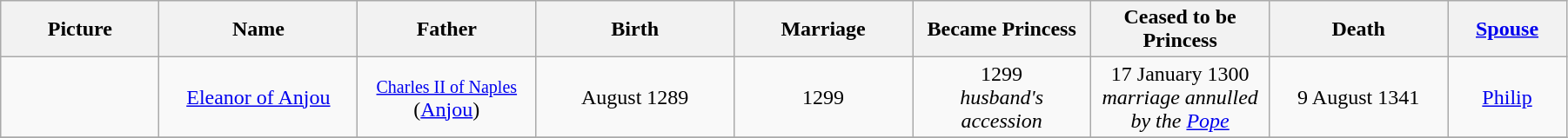<table width=95% class="wikitable">
<tr>
<th width = "8%">Picture</th>
<th width = "10%">Name</th>
<th width = "9%">Father</th>
<th width = "10%">Birth</th>
<th width = "9%">Marriage</th>
<th width = "9%">Became Princess</th>
<th width = "9%">Ceased to be Princess</th>
<th width = "9%">Death</th>
<th width = "6%"><a href='#'>Spouse</a></th>
</tr>
<tr>
<td align="center"></td>
<td align="center"><a href='#'>Eleanor of Anjou</a><br></td>
<td align="center"><small><a href='#'>Charles II of Naples</a></small><br> (<a href='#'>Anjou</a>)</td>
<td align="center">August 1289</td>
<td align="center">1299</td>
<td align="center">1299<br><em>husband's accession</em></td>
<td align="center">17 January 1300<br><em>marriage annulled by the <a href='#'>Pope</a></em></td>
<td align="center">9 August 1341</td>
<td align="center"><a href='#'>Philip</a></td>
</tr>
<tr>
</tr>
</table>
